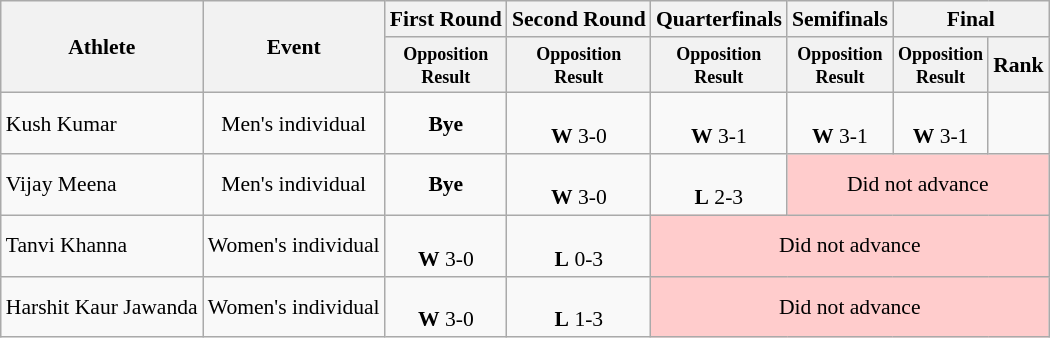<table class=wikitable style="font-size:90%">
<tr>
<th rowspan="2">Athlete</th>
<th rowspan="2">Event</th>
<th>First Round</th>
<th>Second Round</th>
<th>Quarterfinals</th>
<th>Semifinals</th>
<th colspan="2">Final</th>
</tr>
<tr>
<th style="line-height:1em"><small>Opposition<br>Result</small></th>
<th style="line-height:1em"><small>Opposition<br>Result</small></th>
<th style="line-height:1em"><small>Opposition<br>Result</small></th>
<th style="line-height:1em"><small>Opposition<br>Result</small></th>
<th style="line-height:1em"><small>Opposition<br>Result</small></th>
<th>Rank</th>
</tr>
<tr>
<td>Kush Kumar</td>
<td align=center>Men's individual</td>
<td align=center><strong>Bye</strong></td>
<td align=center><br><strong>W</strong> 3-0</td>
<td align=center><br><strong>W</strong> 3-1</td>
<td align=center><br><strong>W</strong> 3-1</td>
<td align=center><br><strong>W</strong> 3-1</td>
<td align=center></td>
</tr>
<tr>
<td>Vijay Meena</td>
<td align=center>Men's individual</td>
<td align=center><strong>Bye</strong></td>
<td align=center><br><strong>W</strong> 3-0</td>
<td align=center><br><strong>L</strong> 2-3</td>
<td align=center colspan=3 bgcolor=#ffcccc>Did not advance</td>
</tr>
<tr>
<td>Tanvi Khanna</td>
<td align=center>Women's individual</td>
<td align=center><br><strong>W</strong> 3-0</td>
<td align=center><br><strong>L</strong> 0-3</td>
<td align=center colspan=4 bgcolor=#ffcccc>Did not advance</td>
</tr>
<tr>
<td>Harshit Kaur Jawanda</td>
<td align=center>Women's individual</td>
<td align=center><br><strong>W</strong> 3-0</td>
<td align=center><br><strong>L</strong> 1-3</td>
<td align=center colspan=4 bgcolor=#ffcccc>Did not advance</td>
</tr>
</table>
